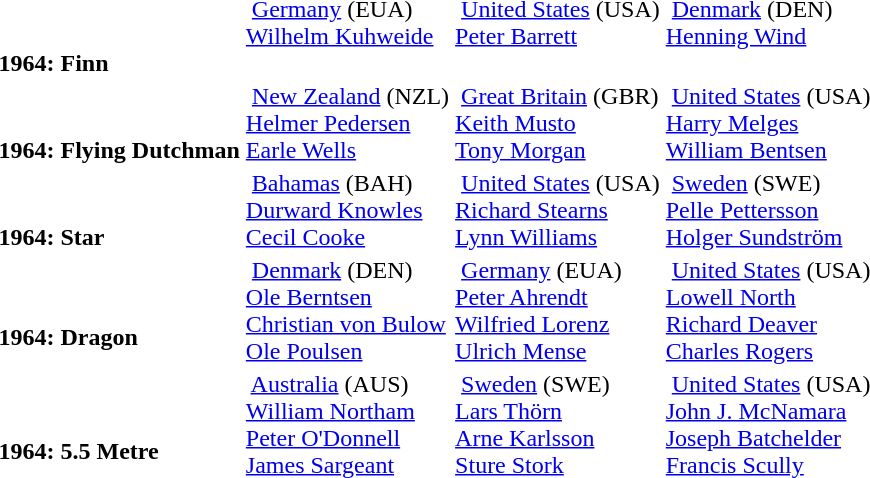<table>
<tr>
<td style="align:center;"><br><br><strong>1964: Finn</strong> <br></td>
<td style="vertical-align:top;"> <a href='#'>Germany</a> <span>(EUA)</span><br><a href='#'>Wilhelm Kuhweide</a></td>
<td style="vertical-align:top;"> <a href='#'>United States</a> <span>(USA)</span><br><a href='#'>Peter Barrett</a></td>
<td style="vertical-align:top;"> <a href='#'>Denmark</a> <span>(DEN)</span><br><a href='#'>Henning Wind</a></td>
</tr>
<tr>
<td style="align:center;"><br><br><strong>1964: Flying Dutchman</strong> <br></td>
<td style="vertical-align:top;"> <a href='#'>New Zealand</a> <span>(NZL)</span><br><a href='#'>Helmer Pedersen</a><br><a href='#'>Earle Wells</a></td>
<td style="vertical-align:top;"> <a href='#'>Great Britain</a> <span>(GBR)</span><br><a href='#'>Keith Musto</a><br><a href='#'>Tony Morgan</a></td>
<td style="vertical-align:top;"> <a href='#'>United States</a> <span>(USA)</span><br><a href='#'>Harry Melges</a><br><a href='#'>William Bentsen</a></td>
</tr>
<tr>
<td style="align:center;"><br><br><strong>1964: Star</strong> <br></td>
<td style="vertical-align:top;"> <a href='#'>Bahamas</a> <span>(BAH)</span><br><a href='#'>Durward Knowles</a><br><a href='#'>Cecil Cooke</a></td>
<td style="vertical-align:top;"> <a href='#'>United States</a> <span>(USA)</span><br><a href='#'>Richard Stearns</a><br><a href='#'>Lynn Williams</a></td>
<td style="vertical-align:top;"> <a href='#'>Sweden</a> <span>(SWE)</span><br><a href='#'>Pelle Pettersson</a><br><a href='#'>Holger Sundström</a></td>
</tr>
<tr>
<td style="align:center;"><br><br><strong>1964: Dragon</strong> <br></td>
<td style="vertical-align:top;"> <a href='#'>Denmark</a> <span>(DEN)</span><br><a href='#'>Ole Berntsen</a><br><a href='#'>Christian von Bulow</a><br><a href='#'>Ole Poulsen</a></td>
<td style="vertical-align:top;"> <a href='#'>Germany</a> <span>(EUA)</span><br><a href='#'>Peter Ahrendt</a><br><a href='#'>Wilfried Lorenz</a><br><a href='#'>Ulrich Mense</a></td>
<td style="vertical-align:top;"> <a href='#'>United States</a> <span>(USA)</span><br><a href='#'>Lowell North</a><br><a href='#'>Richard Deaver</a><br><a href='#'>Charles Rogers</a></td>
</tr>
<tr>
<td style="align:center;"><br><br><strong>1964: 5.5 Metre</strong> <br></td>
<td style="vertical-align:top;"> <a href='#'>Australia</a> <span>(AUS)</span><br><a href='#'>William Northam</a><br><a href='#'>Peter O'Donnell</a><br><a href='#'>James Sargeant</a></td>
<td style="vertical-align:top;"> <a href='#'>Sweden</a> <span>(SWE)</span><br><a href='#'>Lars Thörn</a><br><a href='#'>Arne Karlsson</a><br><a href='#'>Sture Stork</a></td>
<td style="vertical-align:top;"> <a href='#'>United States</a> <span>(USA)</span><br><a href='#'>John J. McNamara</a><br><a href='#'>Joseph Batchelder</a><br><a href='#'>Francis Scully</a></td>
</tr>
</table>
